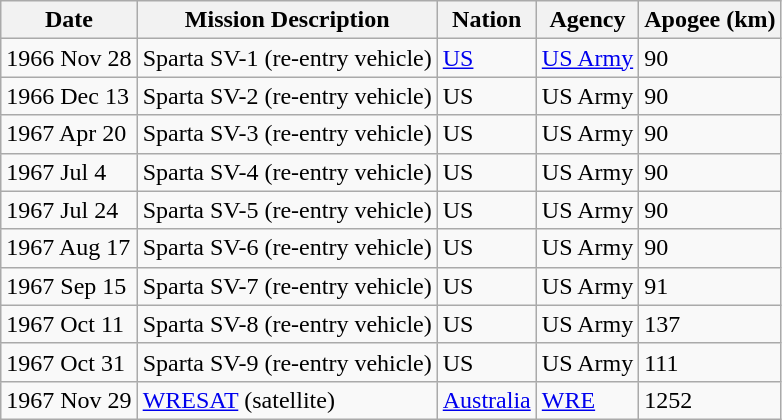<table class="wikitable sortable">
<tr>
<th>Date</th>
<th>Mission Description</th>
<th>Nation</th>
<th>Agency</th>
<th>Apogee (km)</th>
</tr>
<tr>
<td>1966 Nov 28</td>
<td>Sparta SV-1 (re-entry vehicle)</td>
<td><a href='#'>US</a></td>
<td><a href='#'>US Army</a></td>
<td>90</td>
</tr>
<tr>
<td>1966 Dec 13</td>
<td>Sparta SV-2 (re-entry vehicle)</td>
<td>US</td>
<td>US Army</td>
<td>90</td>
</tr>
<tr>
<td>1967 Apr 20</td>
<td>Sparta SV-3 (re-entry vehicle)</td>
<td>US</td>
<td>US Army</td>
<td>90</td>
</tr>
<tr>
<td>1967 Jul 4</td>
<td>Sparta SV-4 (re-entry vehicle)</td>
<td>US</td>
<td>US Army</td>
<td>90</td>
</tr>
<tr>
<td>1967 Jul 24</td>
<td>Sparta SV-5 (re-entry vehicle)</td>
<td>US</td>
<td>US Army</td>
<td>90</td>
</tr>
<tr>
<td>1967 Aug 17</td>
<td>Sparta SV-6 (re-entry vehicle)</td>
<td>US</td>
<td>US Army</td>
<td>90</td>
</tr>
<tr>
<td>1967 Sep 15</td>
<td>Sparta SV-7 (re-entry vehicle)</td>
<td>US</td>
<td>US Army</td>
<td>91</td>
</tr>
<tr>
<td>1967 Oct 11</td>
<td>Sparta SV-8 (re-entry vehicle)</td>
<td>US</td>
<td>US Army</td>
<td>137</td>
</tr>
<tr>
<td>1967 Oct 31</td>
<td>Sparta SV-9 (re-entry vehicle)</td>
<td>US</td>
<td>US Army</td>
<td>111</td>
</tr>
<tr>
<td>1967 Nov 29</td>
<td><a href='#'>WRESAT</a> (satellite)</td>
<td><a href='#'>Australia</a></td>
<td><a href='#'>WRE</a></td>
<td>1252</td>
</tr>
</table>
